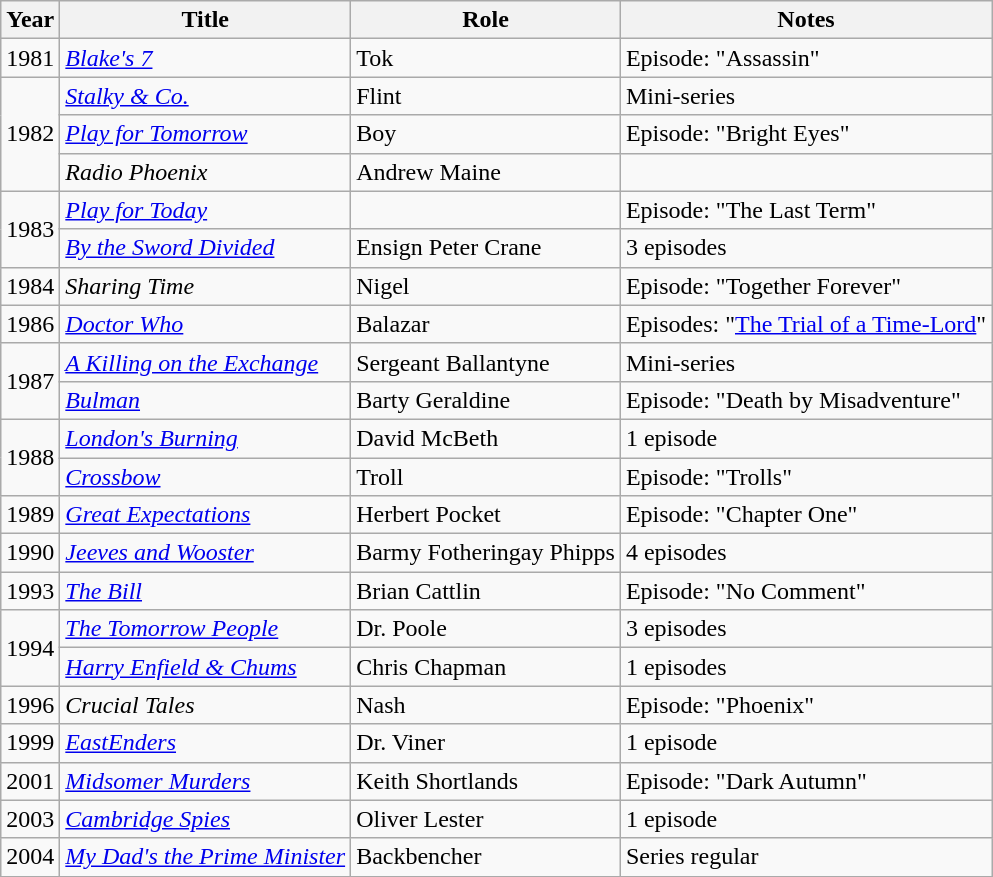<table class="wikitable">
<tr>
<th>Year</th>
<th>Title</th>
<th>Role</th>
<th>Notes</th>
</tr>
<tr>
<td>1981</td>
<td><em><a href='#'>Blake's 7</a></em></td>
<td>Tok</td>
<td>Episode: "Assassin"</td>
</tr>
<tr>
<td rowspan="3">1982</td>
<td><em><a href='#'>Stalky & Co.</a></em></td>
<td>Flint</td>
<td>Mini-series</td>
</tr>
<tr>
<td><em><a href='#'>Play for Tomorrow</a></em></td>
<td>Boy</td>
<td>Episode: "Bright Eyes"</td>
</tr>
<tr>
<td><em>Radio Phoenix</em></td>
<td>Andrew Maine</td>
<td></td>
</tr>
<tr>
<td rowspan="2">1983</td>
<td><em><a href='#'>Play for Today</a></em></td>
<td></td>
<td>Episode: "The Last Term"</td>
</tr>
<tr>
<td><em><a href='#'>By the Sword Divided</a></em></td>
<td>Ensign Peter Crane</td>
<td>3 episodes</td>
</tr>
<tr>
<td>1984</td>
<td><em>Sharing Time</em></td>
<td>Nigel</td>
<td>Episode: "Together Forever"</td>
</tr>
<tr>
<td>1986</td>
<td><em><a href='#'>Doctor Who</a></em></td>
<td>Balazar</td>
<td>Episodes: "<a href='#'>The Trial of a Time-Lord</a>"</td>
</tr>
<tr>
<td rowspan="2">1987</td>
<td><em><a href='#'>A Killing on the Exchange</a></em></td>
<td>Sergeant Ballantyne</td>
<td>Mini-series</td>
</tr>
<tr>
<td><em><a href='#'>Bulman</a></em></td>
<td>Barty Geraldine</td>
<td>Episode: "Death by Misadventure"</td>
</tr>
<tr>
<td rowspan="2">1988</td>
<td><em><a href='#'>London's Burning</a></em></td>
<td>David McBeth</td>
<td>1 episode</td>
</tr>
<tr>
<td><em><a href='#'>Crossbow</a></em></td>
<td>Troll</td>
<td>Episode: "Trolls"</td>
</tr>
<tr>
<td>1989</td>
<td><em><a href='#'>Great Expectations</a></em></td>
<td>Herbert Pocket</td>
<td>Episode: "Chapter One"</td>
</tr>
<tr>
<td>1990</td>
<td><em><a href='#'>Jeeves and Wooster</a></em></td>
<td>Barmy Fotheringay Phipps</td>
<td>4 episodes</td>
</tr>
<tr>
<td>1993</td>
<td><em><a href='#'>The Bill</a></em></td>
<td>Brian Cattlin</td>
<td>Episode: "No Comment"</td>
</tr>
<tr>
<td rowspan="2">1994</td>
<td><em><a href='#'>The Tomorrow People</a></em></td>
<td>Dr. Poole</td>
<td>3 episodes</td>
</tr>
<tr>
<td><em><a href='#'>Harry Enfield & Chums</a></em></td>
<td>Chris Chapman</td>
<td>1 episodes</td>
</tr>
<tr>
<td>1996</td>
<td><em>Crucial Tales</em></td>
<td>Nash</td>
<td>Episode: "Phoenix"</td>
</tr>
<tr>
<td>1999</td>
<td><em><a href='#'>EastEnders</a></em></td>
<td>Dr. Viner</td>
<td>1 episode</td>
</tr>
<tr>
<td>2001</td>
<td><em><a href='#'>Midsomer Murders</a></em></td>
<td>Keith Shortlands</td>
<td>Episode: "Dark Autumn"</td>
</tr>
<tr>
<td>2003</td>
<td><em><a href='#'>Cambridge Spies</a></em></td>
<td>Oliver Lester</td>
<td>1 episode</td>
</tr>
<tr>
<td>2004</td>
<td><em><a href='#'>My Dad's the Prime Minister</a></em></td>
<td>Backbencher</td>
<td>Series regular</td>
</tr>
<tr>
</tr>
</table>
